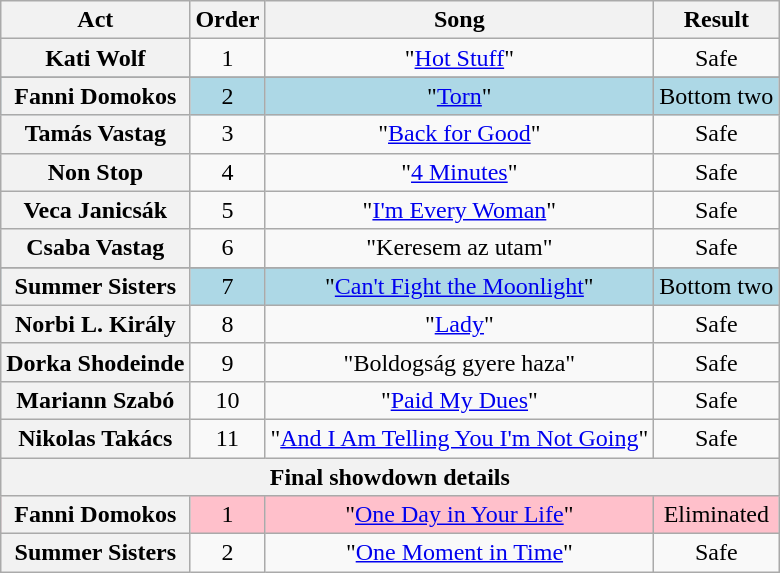<table class="wikitable" style="text-align:center;">
<tr>
<th scope="col">Act</th>
<th scope="col">Order</th>
<th scope="col">Song</th>
<th scope="col">Result</th>
</tr>
<tr>
<th scope="row">Kati Wolf</th>
<td>1</td>
<td>"<a href='#'>Hot Stuff</a>"</td>
<td>Safe</td>
</tr>
<tr>
</tr>
<tr bgcolor="lightblue">
<th scope="row">Fanni Domokos</th>
<td>2</td>
<td>"<a href='#'>Torn</a>"</td>
<td>Bottom two</td>
</tr>
<tr>
<th scope="row">Tamás Vastag</th>
<td>3</td>
<td>"<a href='#'>Back for Good</a>"</td>
<td>Safe</td>
</tr>
<tr>
<th scope="row">Non Stop</th>
<td>4</td>
<td>"<a href='#'>4 Minutes</a>"</td>
<td>Safe</td>
</tr>
<tr>
<th scope="row">Veca Janicsák</th>
<td>5</td>
<td>"<a href='#'>I'm Every Woman</a>"</td>
<td>Safe</td>
</tr>
<tr>
<th scope="row">Csaba Vastag</th>
<td>6</td>
<td>"Keresem az utam"</td>
<td>Safe</td>
</tr>
<tr>
</tr>
<tr bgcolor="lightblue">
<th scope="row">Summer Sisters</th>
<td>7</td>
<td>"<a href='#'>Can't Fight the Moonlight</a>"</td>
<td>Bottom two</td>
</tr>
<tr>
<th scope="row">Norbi L. Király</th>
<td>8</td>
<td>"<a href='#'>Lady</a>"</td>
<td>Safe</td>
</tr>
<tr>
<th scope="row">Dorka Shodeinde</th>
<td>9</td>
<td>"Boldogság gyere haza"</td>
<td>Safe</td>
</tr>
<tr>
<th scope="row">Mariann Szabó</th>
<td>10</td>
<td>"<a href='#'>Paid My Dues</a>"</td>
<td>Safe</td>
</tr>
<tr>
<th scope="row">Nikolas Takács</th>
<td>11</td>
<td>"<a href='#'>And I Am Telling You I'm Not Going</a>"</td>
<td>Safe</td>
</tr>
<tr>
<th scope="col" colspan="6">Final showdown details</th>
</tr>
<tr bgcolor="pink">
<th scope="row">Fanni Domokos</th>
<td>1</td>
<td>"<a href='#'>One Day in Your Life</a>"</td>
<td>Eliminated</td>
</tr>
<tr>
<th scope="row">Summer Sisters</th>
<td>2</td>
<td>"<a href='#'>One Moment in Time</a>"</td>
<td>Safe</td>
</tr>
</table>
